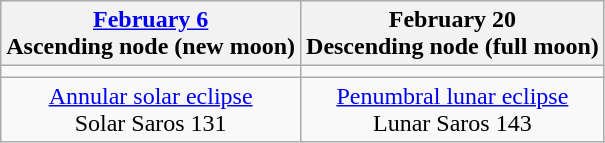<table class="wikitable">
<tr>
<th><a href='#'>February 6</a><br>Ascending node (new moon)<br></th>
<th>February 20<br>Descending node (full moon)<br></th>
</tr>
<tr>
<td></td>
<td></td>
</tr>
<tr align=center>
<td><a href='#'>Annular solar eclipse</a><br>Solar Saros 131</td>
<td><a href='#'>Penumbral lunar eclipse</a><br>Lunar Saros 143</td>
</tr>
</table>
